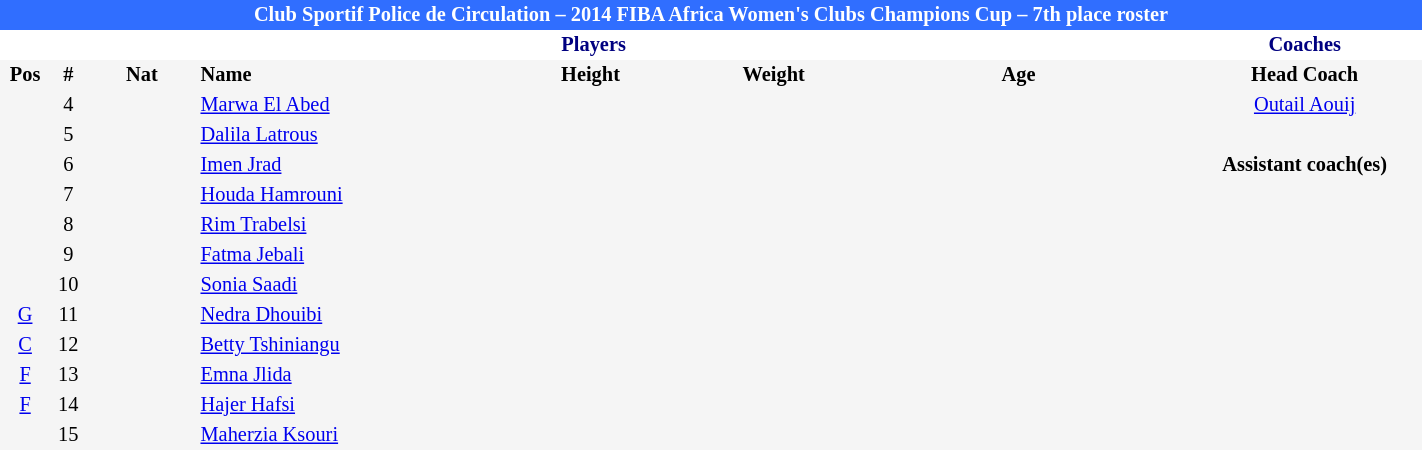<table border=0 cellpadding=2 cellspacing=0  |- bgcolor=#f5f5f5 style="text-align:center; font-size:85%;" width=75%>
<tr>
<td colspan="8" style="background: #306eff; color: white"><strong>Club Sportif Police de Circulation – 2014 FIBA Africa Women's Clubs Champions Cup – 7th place roster</strong></td>
</tr>
<tr>
<td colspan="7" style="background: white; color: navy"><strong>Players</strong></td>
<td style="background: white; color: navy"><strong>Coaches</strong></td>
</tr>
<tr style="background=#f5f5f5; color: black">
<th width=5px>Pos</th>
<th width=5px>#</th>
<th width=50px>Nat</th>
<th width=135px align=left>Name</th>
<th width=100px>Height</th>
<th width=70px>Weight</th>
<th width=160px>Age</th>
<th width=110px>Head Coach</th>
</tr>
<tr>
<td></td>
<td>4</td>
<td></td>
<td align=left><a href='#'>Marwa El Abed</a></td>
<td></td>
<td></td>
<td><span></span></td>
<td> <a href='#'>Outail Aouij</a></td>
</tr>
<tr>
<td></td>
<td>5</td>
<td></td>
<td align=left><a href='#'>Dalila Latrous</a></td>
<td></td>
<td></td>
<td><span></span></td>
</tr>
<tr>
<td></td>
<td>6</td>
<td></td>
<td align=left><a href='#'>Imen Jrad</a></td>
<td></td>
<td></td>
<td><span></span></td>
<td><strong>Assistant coach(es)</strong></td>
</tr>
<tr>
<td></td>
<td>7</td>
<td></td>
<td align=left><a href='#'>Houda Hamrouni</a></td>
<td></td>
<td></td>
<td><span></span></td>
</tr>
<tr>
<td></td>
<td>8</td>
<td></td>
<td align=left><a href='#'>Rim Trabelsi</a></td>
<td></td>
<td></td>
<td><span></span></td>
</tr>
<tr>
<td></td>
<td>9</td>
<td></td>
<td align=left><a href='#'>Fatma Jebali</a></td>
<td></td>
<td></td>
<td><span></span></td>
</tr>
<tr>
<td></td>
<td>10</td>
<td></td>
<td align=left><a href='#'>Sonia Saadi</a></td>
<td></td>
<td></td>
<td><span></span></td>
</tr>
<tr>
<td><a href='#'>G</a></td>
<td>11</td>
<td></td>
<td align=left><a href='#'>Nedra Dhouibi</a></td>
<td><span></span></td>
<td></td>
<td><span></span></td>
</tr>
<tr>
<td><a href='#'>C</a></td>
<td>12</td>
<td></td>
<td align=left><a href='#'>Betty Tshiniangu</a></td>
<td><span></span></td>
<td></td>
<td><span></span></td>
</tr>
<tr>
<td><a href='#'>F</a></td>
<td>13</td>
<td></td>
<td align=left><a href='#'>Emna Jlida</a></td>
<td><span></span></td>
<td></td>
<td><span></span></td>
</tr>
<tr>
<td><a href='#'>F</a></td>
<td>14</td>
<td></td>
<td align=left><a href='#'>Hajer Hafsi</a></td>
<td><span></span></td>
<td></td>
<td><span></span></td>
</tr>
<tr>
<td></td>
<td>15</td>
<td></td>
<td align=left><a href='#'>Maherzia Ksouri</a></td>
<td></td>
<td></td>
<td><span></span></td>
</tr>
</table>
